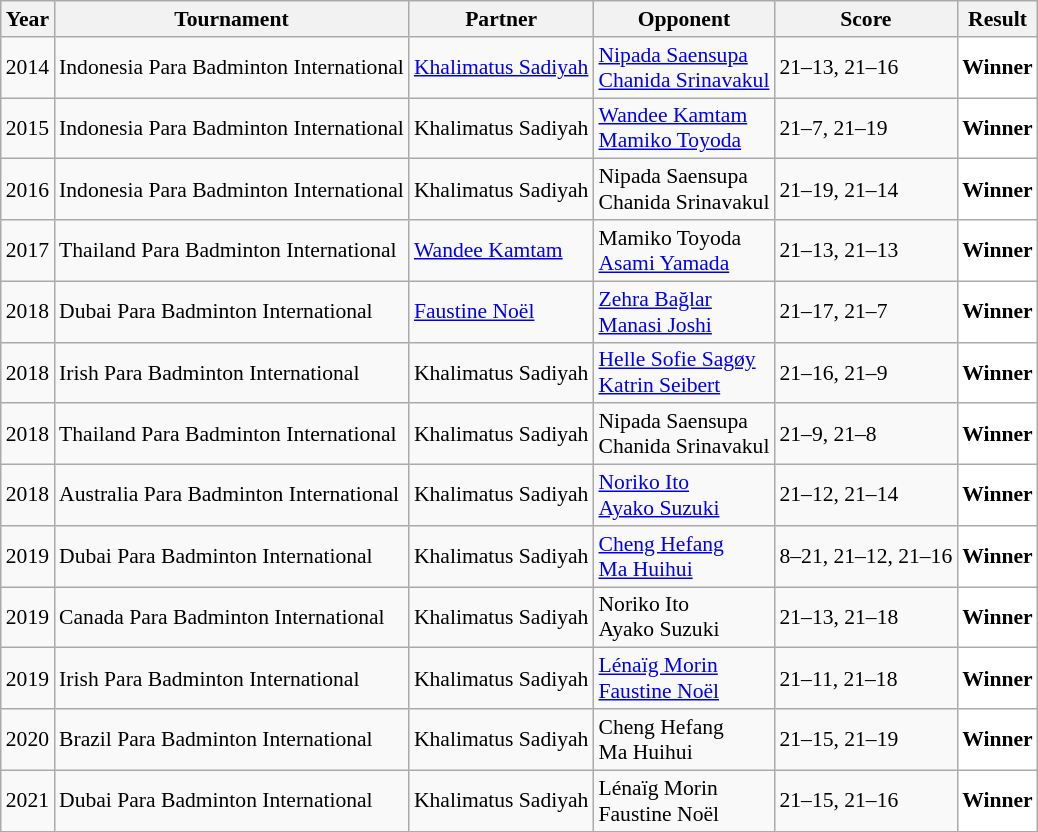<table class="sortable wikitable" style="font-size: 90%;">
<tr>
<th>Year</th>
<th>Tournament</th>
<th>Partner</th>
<th>Opponent</th>
<th>Score</th>
<th>Result</th>
</tr>
<tr>
<td align="center">2014</td>
<td align="left">Indonesia Para Badminton International</td>
<td align="left"> <a href='#'>Khalimatus Sadiyah</a></td>
<td align="left"> <a href='#'>Nipada Saensupa</a> <br>  <a href='#'>Chanida Srinavakul</a></td>
<td align="left">21–13, 21–16</td>
<td style="text-align:left; background:white"> <strong>Winner</strong></td>
</tr>
<tr>
<td align="center">2015</td>
<td align="left">Indonesia Para Badminton International</td>
<td align="left"> Khalimatus Sadiyah</td>
<td align="left"> <a href='#'>Wandee Kamtam</a> <br>  <a href='#'>Mamiko Toyoda</a></td>
<td align="left">21–7, 21–19</td>
<td style="text-align:left; background:white"> <strong>Winner</strong></td>
</tr>
<tr>
<td align="center">2016</td>
<td align="left">Indonesia Para Badminton International</td>
<td align="left"> Khalimatus Sadiyah</td>
<td align="left"> Nipada Saensupa <br>  Chanida Srinavakul</td>
<td align="left">21–19, 21–14</td>
<td style="text-align:left; background:white"> <strong>Winner</strong></td>
</tr>
<tr>
<td align="center">2017</td>
<td align="left">Thailand Para Badminton International</td>
<td align="left"> <a href='#'>Wandee Kamtam</a></td>
<td align="left"> Mamiko Toyoda <br>  <a href='#'>Asami Yamada</a></td>
<td align="left">21–13, 21–13</td>
<td style="text-align:left; background:white"> <strong>Winner</strong></td>
</tr>
<tr>
<td align="center">2018</td>
<td align="left">Dubai Para Badminton International</td>
<td align="left"> <a href='#'>Faustine Noël</a></td>
<td align="left"> <a href='#'>Zehra Bağlar</a> <br>  <a href='#'>Manasi Joshi</a></td>
<td align="left">21–17, 21–7</td>
<td style="text-align:left; background:white"> <strong>Winner</strong></td>
</tr>
<tr>
<td align="center">2018</td>
<td align="left">Irish Para Badminton International</td>
<td align="left"> Khalimatus Sadiyah</td>
<td align="left"> <a href='#'>Helle Sofie Sagøy</a> <br>  <a href='#'>Katrin Seibert</a></td>
<td align="left">21–16, 21–9</td>
<td style="text-align:left; background:white"> <strong>Winner</strong></td>
</tr>
<tr>
<td align="center">2018</td>
<td align="left">Thailand Para Badminton International</td>
<td align="left"> Khalimatus Sadiyah</td>
<td align="left"> Nipada Saensupa <br>  Chanida Srinavakul</td>
<td align="left">21–9, 21–8</td>
<td style="text-align:left; background:white"> <strong>Winner</strong></td>
</tr>
<tr>
<td align="center">2018</td>
<td align="left">Australia Para Badminton International</td>
<td align="left"> Khalimatus Sadiyah</td>
<td align="left"> <a href='#'>Noriko Ito</a> <br>  <a href='#'>Ayako Suzuki</a></td>
<td align="left">21–12, 21–14</td>
<td style="text-align:left; background:white"> <strong>Winner</strong></td>
</tr>
<tr>
<td align="center">2019</td>
<td align="left">Dubai Para Badminton International</td>
<td align="left"> Khalimatus Sadiyah</td>
<td align="left"> <a href='#'>Cheng Hefang</a> <br>  <a href='#'>Ma Huihui</a></td>
<td align="left">8–21, 21–12, 21–16</td>
<td style="text-align:left; background:white"> <strong>Winner</strong></td>
</tr>
<tr>
<td align="center">2019</td>
<td align="left">Canada Para Badminton International</td>
<td align="left"> Khalimatus Sadiyah</td>
<td align="left"> Noriko Ito <br>  Ayako Suzuki</td>
<td align="left">21–13, 21–18</td>
<td style="text-align:left; background:white"> <strong>Winner</strong></td>
</tr>
<tr>
<td align="center">2019</td>
<td align="left">Irish Para Badminton International</td>
<td align="left"> Khalimatus Sadiyah</td>
<td align="left"> <a href='#'>Lénaïg Morin</a> <br>  <a href='#'>Faustine Noël</a></td>
<td align="left">21–11, 21–18</td>
<td style="text-align:left; background:white"> <strong>Winner</strong></td>
</tr>
<tr>
<td align="center">2020</td>
<td align="left">Brazil Para Badminton International</td>
<td align="left"> Khalimatus Sadiyah</td>
<td align="left"> Cheng Hefang <br>  Ma Huihui</td>
<td align="left">21–15, 21–19</td>
<td style="text-align:left; background:white"> <strong>Winner</strong></td>
</tr>
<tr>
<td align="center">2021</td>
<td align="left">Dubai Para Badminton International</td>
<td align="left"> Khalimatus Sadiyah</td>
<td align="left"> Lénaïg Morin <br>  Faustine Noël</td>
<td align="left">21–15, 21–16</td>
<td style="text-align:left; background:white"> <strong>Winner</strong></td>
</tr>
</table>
